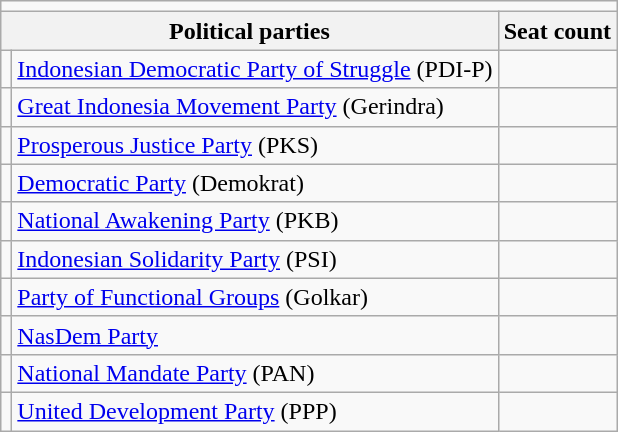<table class="wikitable">
<tr>
<td colspan="4"></td>
</tr>
<tr>
<th colspan="2">Political parties</th>
<th>Seat count</th>
</tr>
<tr>
<td bgcolor=></td>
<td><a href='#'>Indonesian Democratic Party of Struggle</a> (PDI-P)</td>
<td></td>
</tr>
<tr>
<td bgcolor=></td>
<td><a href='#'>Great Indonesia Movement Party</a> (Gerindra)</td>
<td></td>
</tr>
<tr>
<td bgcolor=></td>
<td><a href='#'>Prosperous Justice Party</a> (PKS)</td>
<td></td>
</tr>
<tr>
<td bgcolor=></td>
<td><a href='#'>Democratic Party</a> (Demokrat)</td>
<td></td>
</tr>
<tr>
<td bgcolor=></td>
<td><a href='#'>National Awakening Party</a> (PKB)</td>
<td></td>
</tr>
<tr>
<td bgcolor=></td>
<td><a href='#'>Indonesian Solidarity Party</a> (PSI)</td>
<td></td>
</tr>
<tr>
<td bgcolor=></td>
<td><a href='#'>Party of Functional Groups</a> (Golkar)</td>
<td></td>
</tr>
<tr>
<td bgcolor=></td>
<td><a href='#'>NasDem Party</a></td>
<td></td>
</tr>
<tr>
<td bgcolor=></td>
<td><a href='#'>National Mandate Party</a> (PAN)</td>
<td></td>
</tr>
<tr>
<td bgcolor=></td>
<td><a href='#'>United Development Party</a> (PPP)</td>
<td></td>
</tr>
</table>
